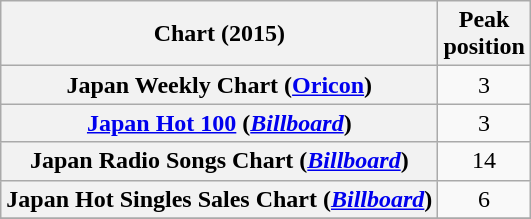<table class="wikitable sortable plainrowheaders" style="text-align:center">
<tr>
<th scope="col">Chart (2015)</th>
<th scope="col">Peak<br>position</th>
</tr>
<tr>
<th scope="row">Japan Weekly Chart (<a href='#'>Oricon</a>)</th>
<td>3</td>
</tr>
<tr>
<th scope="row"><a href='#'>Japan Hot 100</a> (<em><a href='#'>Billboard</a></em>)</th>
<td>3</td>
</tr>
<tr>
<th scope="row">Japan Radio Songs Chart (<em><a href='#'>Billboard</a></em>)</th>
<td>14</td>
</tr>
<tr>
<th scope="row">Japan Hot Singles Sales Chart (<em><a href='#'>Billboard</a></em>)</th>
<td>6</td>
</tr>
<tr>
</tr>
</table>
